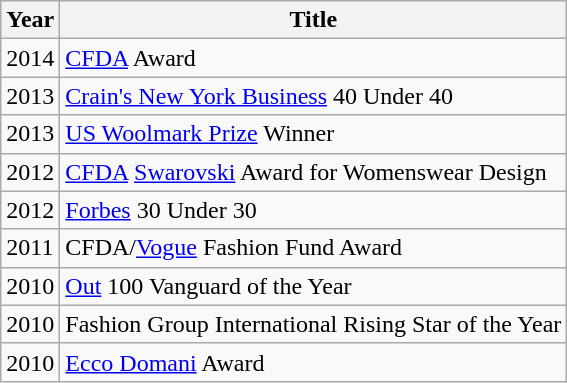<table class="wikitable">
<tr>
<th>Year</th>
<th>Title</th>
</tr>
<tr>
<td>2014</td>
<td><a href='#'>CFDA</a> Award</td>
</tr>
<tr>
<td>2013</td>
<td><a href='#'>Crain's New York Business</a> 40 Under 40</td>
</tr>
<tr>
<td>2013</td>
<td><a href='#'>US Woolmark Prize</a> Winner</td>
</tr>
<tr>
<td>2012</td>
<td><a href='#'>CFDA</a> <a href='#'>Swarovski</a> Award for Womenswear Design</td>
</tr>
<tr>
<td>2012</td>
<td><a href='#'>Forbes</a> 30 Under 30</td>
</tr>
<tr>
<td>2011</td>
<td>CFDA/<a href='#'>Vogue</a> Fashion Fund Award</td>
</tr>
<tr>
<td>2010</td>
<td><a href='#'>Out</a> 100 Vanguard of the Year</td>
</tr>
<tr>
<td>2010</td>
<td>Fashion Group International Rising Star of the Year</td>
</tr>
<tr>
<td>2010</td>
<td><a href='#'>Ecco Domani</a> Award</td>
</tr>
</table>
